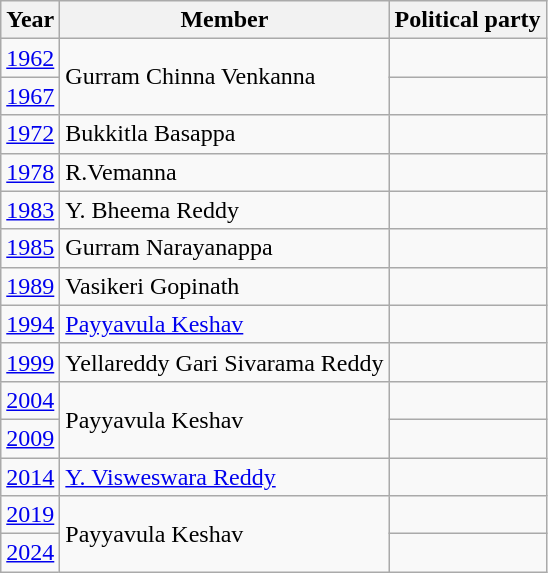<table class="wikitable sortable">
<tr>
<th>Year</th>
<th>Member</th>
<th colspan="2">Political party</th>
</tr>
<tr>
<td><a href='#'>1962</a></td>
<td rowspan=2>Gurram Chinna Venkanna</td>
<td></td>
</tr>
<tr>
<td><a href='#'>1967</a></td>
<td></td>
</tr>
<tr>
<td><a href='#'>1972</a></td>
<td>Bukkitla Basappa</td>
<td></td>
</tr>
<tr>
<td><a href='#'>1978</a></td>
<td>R.Vemanna</td>
<td></td>
</tr>
<tr>
<td><a href='#'>1983</a></td>
<td>Y. Bheema Reddy</td>
<td></td>
</tr>
<tr>
<td><a href='#'>1985</a></td>
<td>Gurram Narayanappa</td>
</tr>
<tr>
<td><a href='#'>1989</a></td>
<td>Vasikeri Gopinath</td>
<td></td>
</tr>
<tr>
<td><a href='#'>1994</a></td>
<td><a href='#'>Payyavula Keshav</a></td>
<td></td>
</tr>
<tr>
<td><a href='#'>1999</a></td>
<td>Yellareddy Gari Sivarama Reddy</td>
<td></td>
</tr>
<tr>
<td><a href='#'>2004</a></td>
<td rowspan=2>Payyavula Keshav</td>
<td></td>
</tr>
<tr>
<td><a href='#'>2009</a></td>
</tr>
<tr>
<td><a href='#'>2014</a></td>
<td><a href='#'>Y. Visweswara Reddy</a></td>
<td></td>
</tr>
<tr>
<td><a href='#'>2019</a></td>
<td rowspan=2>Payyavula Keshav</td>
<td></td>
</tr>
<tr>
<td><a href='#'>2024</a></td>
</tr>
</table>
